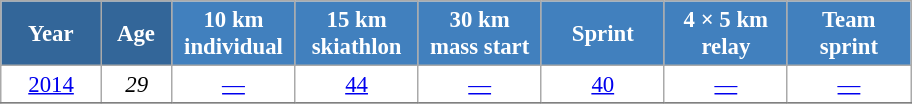<table class="wikitable" style="font-size:95%; text-align:center; border:grey solid 1px; border-collapse:collapse; background:#ffffff;">
<tr>
<th style="background-color:#369; color:white; width:60px;"> Year </th>
<th style="background-color:#369; color:white; width:40px;"> Age </th>
<th style="background-color:#4180be; color:white; width:75px;"> 10 km <br> individual </th>
<th style="background-color:#4180be; color:white; width:75px;"> 15 km <br> skiathlon </th>
<th style="background-color:#4180be; color:white; width:75px;"> 30 km <br> mass start </th>
<th style="background-color:#4180be; color:white; width:75px;"> Sprint </th>
<th style="background-color:#4180be; color:white; width:75px;"> 4 × 5 km <br> relay </th>
<th style="background-color:#4180be; color:white; width:75px;"> Team <br> sprint </th>
</tr>
<tr>
<td><a href='#'>2014</a></td>
<td><em>29</em></td>
<td><a href='#'>—</a></td>
<td><a href='#'>44</a></td>
<td><a href='#'>—</a></td>
<td><a href='#'>40</a></td>
<td><a href='#'>—</a></td>
<td><a href='#'>—</a></td>
</tr>
<tr>
</tr>
</table>
